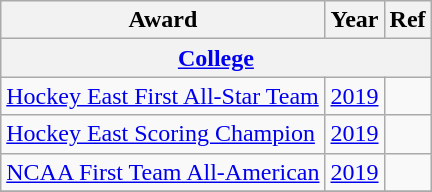<table class="wikitable">
<tr>
<th>Award</th>
<th>Year</th>
<th>Ref</th>
</tr>
<tr>
<th colspan="3"><a href='#'>College</a></th>
</tr>
<tr>
<td><a href='#'>Hockey East First All-Star Team</a></td>
<td><a href='#'>2019</a></td>
<td></td>
</tr>
<tr>
<td><a href='#'>Hockey East Scoring Champion</a></td>
<td><a href='#'>2019</a></td>
<td></td>
</tr>
<tr>
<td><a href='#'>NCAA First Team All-American</a></td>
<td><a href='#'>2019</a></td>
<td></td>
</tr>
<tr>
</tr>
</table>
